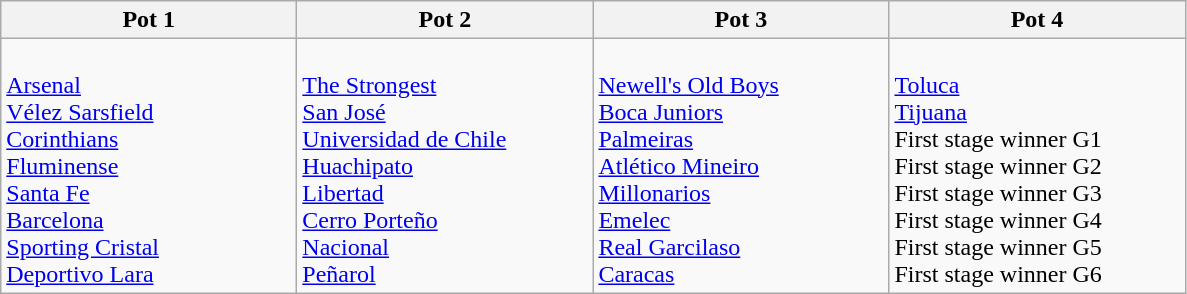<table class="wikitable">
<tr>
<th width=190>Pot 1</th>
<th width=190>Pot 2</th>
<th width=190>Pot 3</th>
<th width=190>Pot 4</th>
</tr>
<tr valign=top>
<td><br> <a href='#'>Arsenal</a><br>
 <a href='#'>Vélez Sarsfield</a><br>
 <a href='#'>Corinthians</a><br>
 <a href='#'>Fluminense</a><br>
 <a href='#'>Santa Fe</a><br>
 <a href='#'>Barcelona</a><br>
 <a href='#'>Sporting Cristal</a><br>
 <a href='#'>Deportivo Lara</a></td>
<td><br> <a href='#'>The Strongest</a><br>
 <a href='#'>San José</a><br>
 <a href='#'>Universidad de Chile</a><br>
 <a href='#'>Huachipato</a><br>
 <a href='#'>Libertad</a><br>
 <a href='#'>Cerro Porteño</a><br>
 <a href='#'>Nacional</a><br>
 <a href='#'>Peñarol</a></td>
<td><br> <a href='#'>Newell's Old Boys</a><br>
 <a href='#'>Boca Juniors</a><br>
 <a href='#'>Palmeiras</a><br>
 <a href='#'>Atlético Mineiro</a><br>
 <a href='#'>Millonarios</a><br>
 <a href='#'>Emelec</a><br>
 <a href='#'>Real Garcilaso</a><br>
 <a href='#'>Caracas</a></td>
<td><br> <a href='#'>Toluca</a><br>
 <a href='#'>Tijuana</a><br>
First stage winner G1<br>
First stage winner G2<br>
First stage winner G3<br>
First stage winner G4<br>
First stage winner G5<br>
First stage winner G6</td>
</tr>
</table>
